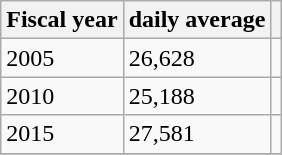<table class="wikitable">
<tr>
<th>Fiscal year</th>
<th>daily average</th>
<th></th>
</tr>
<tr>
<td>2005</td>
<td>26,628</td>
<td></td>
</tr>
<tr>
<td>2010</td>
<td>25,188</td>
<td></td>
</tr>
<tr>
<td>2015</td>
<td>27,581</td>
<td></td>
</tr>
<tr>
</tr>
</table>
